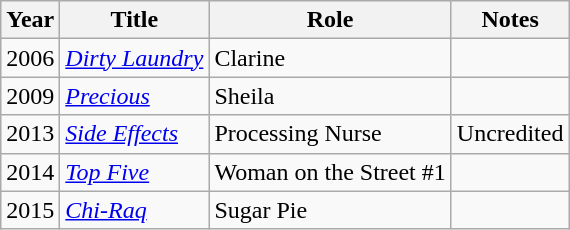<table class="wikitable sortable">
<tr>
<th>Year</th>
<th>Title</th>
<th>Role</th>
<th>Notes</th>
</tr>
<tr>
<td>2006</td>
<td><a href='#'><em>Dirty Laundry</em></a></td>
<td>Clarine</td>
<td></td>
</tr>
<tr>
<td>2009</td>
<td><a href='#'><em>Precious</em></a></td>
<td>Sheila</td>
<td></td>
</tr>
<tr>
<td>2013</td>
<td><a href='#'><em>Side Effects</em></a></td>
<td>Processing Nurse</td>
<td>Uncredited</td>
</tr>
<tr>
<td>2014</td>
<td><em><a href='#'>Top Five</a></em></td>
<td>Woman on the Street #1</td>
<td></td>
</tr>
<tr>
<td>2015</td>
<td><em><a href='#'>Chi-Raq</a></em></td>
<td>Sugar Pie</td>
<td></td>
</tr>
</table>
